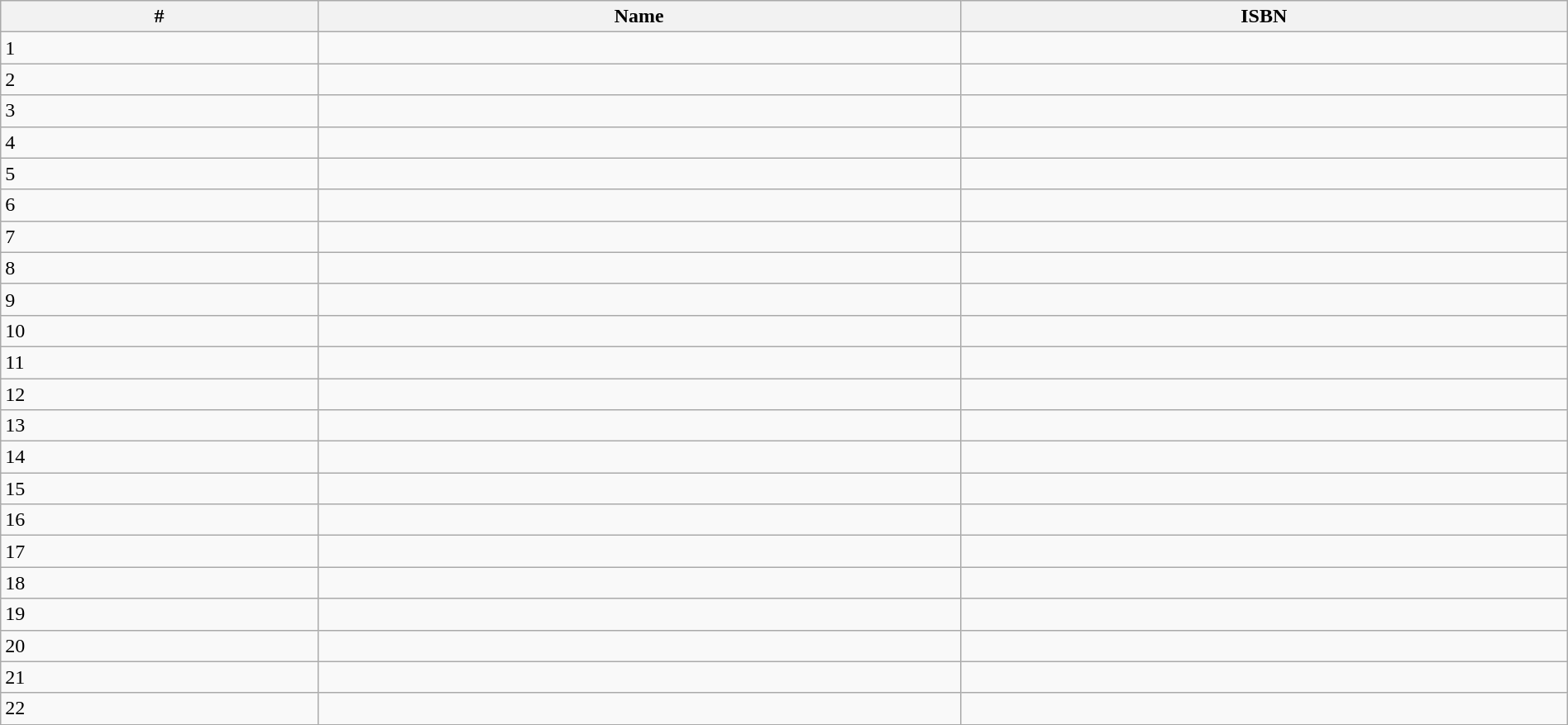<table class="sortable wikitable" width="100%">
<tr>
<th>#</th>
<th>Name</th>
<th>ISBN</th>
</tr>
<tr>
<td>1</td>
<td></td>
<td><small></small></td>
</tr>
<tr>
<td>2</td>
<td></td>
<td><small></small></td>
</tr>
<tr>
<td>3</td>
<td></td>
<td><small></small></td>
</tr>
<tr>
<td>4</td>
<td></td>
<td><small></small></td>
</tr>
<tr>
<td>5</td>
<td></td>
<td><small></small></td>
</tr>
<tr>
<td>6</td>
<td></td>
<td><small></small></td>
</tr>
<tr>
<td>7</td>
<td></td>
<td><small></small></td>
</tr>
<tr>
<td>8</td>
<td></td>
<td><small></small></td>
</tr>
<tr>
<td>9</td>
<td></td>
<td><small></small></td>
</tr>
<tr>
<td>10</td>
<td></td>
<td><small></small></td>
</tr>
<tr>
<td>11</td>
<td></td>
<td><small></small></td>
</tr>
<tr>
<td>12</td>
<td></td>
<td><small></small></td>
</tr>
<tr>
<td>13</td>
<td></td>
<td><small></small></td>
</tr>
<tr>
<td>14</td>
<td></td>
<td><small></small></td>
</tr>
<tr>
<td>15</td>
<td></td>
<td><small></small></td>
</tr>
<tr>
<td>16</td>
<td></td>
<td><small></small></td>
</tr>
<tr>
<td>17</td>
<td></td>
<td><small></small></td>
</tr>
<tr>
<td>18</td>
<td></td>
<td><small></small></td>
</tr>
<tr>
<td>19</td>
<td></td>
<td><small></small></td>
</tr>
<tr>
<td>20</td>
<td></td>
<td><small></small></td>
</tr>
<tr>
<td>21</td>
<td></td>
<td><small></small></td>
</tr>
<tr>
<td>22</td>
<td></td>
<td><small></small></td>
</tr>
<tr>
</tr>
</table>
